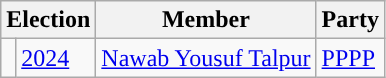<table class="wikitable">
<tr>
<th colspan="2">Election</th>
<th>Member</th>
<th>Party</th>
</tr>
<tr>
<td style="background-color: "></td>
<td><a href='#'>2024</a></td>
<td><a href='#'>Nawab Yousuf Talpur</a></td>
<td><a href='#'>PPPP</a></td>
</tr>
</table>
